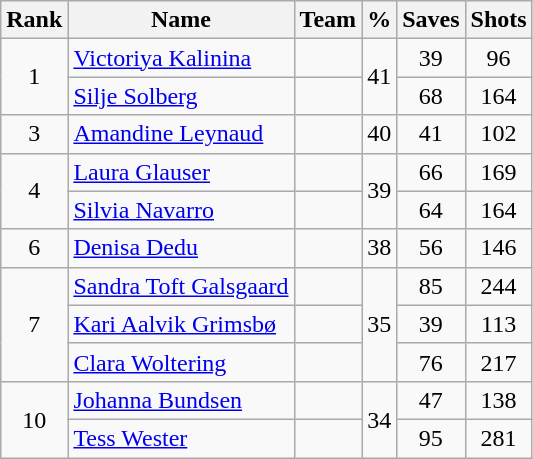<table class="wikitable sortable" style="text-align: center;">
<tr>
<th>Rank</th>
<th>Name</th>
<th>Team</th>
<th>%</th>
<th>Saves</th>
<th>Shots</th>
</tr>
<tr>
<td rowspan=2>1</td>
<td align="left"><a href='#'>Victoriya Kalinina</a></td>
<td align="left"></td>
<td rowspan=2>41</td>
<td>39</td>
<td>96</td>
</tr>
<tr>
<td align="left"><a href='#'>Silje Solberg</a></td>
<td align="left"></td>
<td>68</td>
<td>164</td>
</tr>
<tr>
<td>3</td>
<td align="left"><a href='#'>Amandine Leynaud</a></td>
<td align="left"></td>
<td>40</td>
<td>41</td>
<td>102</td>
</tr>
<tr>
<td rowspan=2>4</td>
<td align="left"><a href='#'>Laura Glauser</a></td>
<td align="left"></td>
<td rowspan=2>39</td>
<td>66</td>
<td>169</td>
</tr>
<tr>
<td align="left"><a href='#'>Silvia Navarro</a></td>
<td align="left"></td>
<td>64</td>
<td>164</td>
</tr>
<tr>
<td>6</td>
<td align="left"><a href='#'>Denisa Dedu</a></td>
<td align="left"></td>
<td>38</td>
<td>56</td>
<td>146</td>
</tr>
<tr>
<td rowspan=3>7</td>
<td align="left"><a href='#'>Sandra Toft Galsgaard</a></td>
<td align="left"></td>
<td rowspan=3>35</td>
<td>85</td>
<td>244</td>
</tr>
<tr>
<td align="left"><a href='#'>Kari Aalvik Grimsbø</a></td>
<td align="left"></td>
<td>39</td>
<td>113</td>
</tr>
<tr>
<td align="left"><a href='#'>Clara Woltering</a></td>
<td align="left"></td>
<td>76</td>
<td>217</td>
</tr>
<tr>
<td rowspan=2>10</td>
<td align="left"><a href='#'>Johanna Bundsen</a></td>
<td align="left"></td>
<td rowspan=2>34</td>
<td>47</td>
<td>138</td>
</tr>
<tr>
<td align="left"><a href='#'>Tess Wester</a></td>
<td align="left"></td>
<td>95</td>
<td>281</td>
</tr>
</table>
